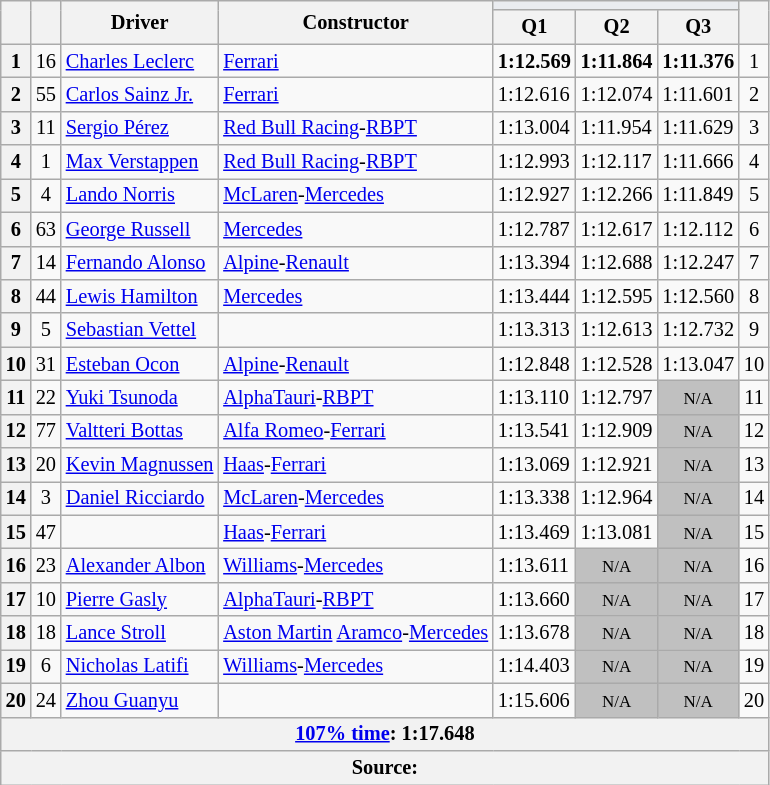<table class="wikitable sortable" style="font-size: 85%;">
<tr>
<th rowspan="2"></th>
<th rowspan="2"></th>
<th rowspan="2">Driver</th>
<th rowspan="2">Constructor</th>
<th colspan="3" style="background:#eaecf0; text-align:center;"></th>
<th rowspan="2"></th>
</tr>
<tr>
<th scope="col">Q1</th>
<th scope="col">Q2</th>
<th scope="col">Q3</th>
</tr>
<tr>
<th scope="row">1</th>
<td align="center">16</td>
<td data-sort-value="lec"> <a href='#'>Charles Leclerc</a></td>
<td><a href='#'>Ferrari</a></td>
<td><strong>1:12.569</strong></td>
<td><strong>1:11.864</strong></td>
<td><strong>1:11.376</strong></td>
<td align="center">1</td>
</tr>
<tr>
<th scope="row">2</th>
<td align="center">55</td>
<td data-sort-value="sai"> <a href='#'>Carlos Sainz Jr.</a></td>
<td><a href='#'>Ferrari</a></td>
<td>1:12.616</td>
<td>1:12.074</td>
<td>1:11.601</td>
<td align="center">2</td>
</tr>
<tr>
<th scope="row">3</th>
<td align="center">11</td>
<td data-sort-value="per"> <a href='#'>Sergio Pérez</a></td>
<td><a href='#'>Red Bull Racing</a>-<a href='#'>RBPT</a></td>
<td>1:13.004</td>
<td>1:11.954</td>
<td>1:11.629</td>
<td align="center">3</td>
</tr>
<tr>
<th scope="row">4</th>
<td align="center">1</td>
<td data-sort-value="ver"> <a href='#'>Max Verstappen</a></td>
<td><a href='#'>Red Bull Racing</a>-<a href='#'>RBPT</a></td>
<td>1:12.993</td>
<td>1:12.117</td>
<td>1:11.666</td>
<td align="center">4</td>
</tr>
<tr>
<th scope="row">5</th>
<td align="center">4</td>
<td data-sort-value="nor"> <a href='#'>Lando Norris</a></td>
<td><a href='#'>McLaren</a>-<a href='#'>Mercedes</a></td>
<td>1:12.927</td>
<td>1:12.266</td>
<td>1:11.849</td>
<td align="center">5</td>
</tr>
<tr>
<th scope="row">6</th>
<td align="center">63</td>
<td data-sort-value="rus"> <a href='#'>George Russell</a></td>
<td><a href='#'>Mercedes</a></td>
<td>1:12.787</td>
<td>1:12.617</td>
<td>1:12.112</td>
<td align="center">6</td>
</tr>
<tr>
<th scope="row">7</th>
<td align="center">14</td>
<td data-sort-value="alo"> <a href='#'>Fernando Alonso</a></td>
<td><a href='#'>Alpine</a>-<a href='#'>Renault</a></td>
<td>1:13.394</td>
<td>1:12.688</td>
<td>1:12.247</td>
<td align="center">7</td>
</tr>
<tr>
<th scope="row">8</th>
<td align="center">44</td>
<td data-sort-value="ham"> <a href='#'>Lewis Hamilton</a></td>
<td><a href='#'>Mercedes</a></td>
<td>1:13.444</td>
<td>1:12.595</td>
<td>1:12.560</td>
<td align="center">8</td>
</tr>
<tr>
<th scope="row">9</th>
<td align="center">5</td>
<td data-sort-value="vet"> <a href='#'>Sebastian Vettel</a></td>
<td></td>
<td>1:13.313</td>
<td>1:12.613</td>
<td>1:12.732</td>
<td align="center">9</td>
</tr>
<tr>
<th scope="row">10</th>
<td align="center">31</td>
<td data-sort-value="oco"> <a href='#'>Esteban Ocon</a></td>
<td><a href='#'>Alpine</a>-<a href='#'>Renault</a></td>
<td>1:12.848</td>
<td>1:12.528</td>
<td>1:13.047</td>
<td align="center">10</td>
</tr>
<tr>
<th scope="row">11</th>
<td align="center">22</td>
<td data-sort-value="tsu"> <a href='#'>Yuki Tsunoda</a></td>
<td><a href='#'>AlphaTauri</a>-<a href='#'>RBPT</a></td>
<td>1:13.110</td>
<td>1:12.797</td>
<td data-sort-value="13" align="center" style="background: silver"><small>N/A</small></td>
<td align="center">11</td>
</tr>
<tr>
<th scope="row">12</th>
<td align="center">77</td>
<td data-sort-value="bot"> <a href='#'>Valtteri Bottas</a></td>
<td><a href='#'>Alfa Romeo</a>-<a href='#'>Ferrari</a></td>
<td>1:13.541</td>
<td>1:12.909</td>
<td data-sort-value="13" align="center" style="background: silver"><small>N/A</small></td>
<td align="center">12</td>
</tr>
<tr>
<th scope="row">13</th>
<td align="center">20</td>
<td data-sort-value="mag"> <a href='#'>Kevin Magnussen</a></td>
<td><a href='#'>Haas</a>-<a href='#'>Ferrari</a></td>
<td>1:13.069</td>
<td>1:12.921</td>
<td data-sort-value="13" align="center" style="background: silver"><small>N/A</small></td>
<td align="center">13</td>
</tr>
<tr>
<th scope="row">14</th>
<td align="center">3</td>
<td data-sort-value="ric"> <a href='#'>Daniel Ricciardo</a></td>
<td><a href='#'>McLaren</a>-<a href='#'>Mercedes</a></td>
<td>1:13.338</td>
<td>1:12.964</td>
<td data-sort-value="13" align="center" style="background: silver"><small>N/A</small></td>
<td align="center">14</td>
</tr>
<tr>
<th scope="row">15</th>
<td align="center">47</td>
<td data-sort-value="sch"></td>
<td><a href='#'>Haas</a>-<a href='#'>Ferrari</a></td>
<td>1:13.469</td>
<td>1:13.081</td>
<td data-sort-value="13" align="center" style="background: silver"><small>N/A</small></td>
<td align="center">15</td>
</tr>
<tr>
<th scope="row">16</th>
<td align="center">23</td>
<td data-sort-value="alb"> <a href='#'>Alexander Albon</a></td>
<td><a href='#'>Williams</a>-<a href='#'>Mercedes</a></td>
<td>1:13.611</td>
<td data-sort-value="17" align="center" style="background: silver"><small>N/A</small></td>
<td data-sort-value="17" align="center" style="background: silver"><small>N/A</small></td>
<td align="center">16</td>
</tr>
<tr>
<th scope="row">17</th>
<td align="center">10</td>
<td data-sort-value="gas"> <a href='#'>Pierre Gasly</a></td>
<td><a href='#'>AlphaTauri</a>-<a href='#'>RBPT</a></td>
<td>1:13.660</td>
<td data-sort-value="13" align="center" style="background: silver"><small>N/A</small></td>
<td data-sort-value="13" align="center" style="background: silver"><small>N/A</small></td>
<td align="center">17</td>
</tr>
<tr>
<th scope="row">18</th>
<td align="center">18</td>
<td data-sort-value="str"> <a href='#'>Lance Stroll</a></td>
<td><a href='#'>Aston Martin</a> <a href='#'>Aramco</a>-<a href='#'>Mercedes</a></td>
<td>1:13.678</td>
<td data-sort-value="13" align="center" style="background: silver"><small>N/A</small></td>
<td data-sort-value="13" align="center" style="background: silver"><small>N/A</small></td>
<td align="center">18</td>
</tr>
<tr>
<th scope="row">19</th>
<td align="center">6</td>
<td data-sort-value="lat"> <a href='#'>Nicholas Latifi</a></td>
<td><a href='#'>Williams</a>-<a href='#'>Mercedes</a></td>
<td>1:14.403</td>
<td data-sort-value="17" align="center" style="background: silver"><small>N/A</small></td>
<td data-sort-value="17" align="center" style="background: silver"><small>N/A</small></td>
<td align="center">19</td>
</tr>
<tr>
<th scope="row">20</th>
<td align="center">24</td>
<td data-sort-value="zho"> <a href='#'>Zhou Guanyu</a></td>
<td></td>
<td>1:15.606</td>
<td data-sort-value="17" align="center" style="background: silver"><small>N/A</small></td>
<td data-sort-value="12" align="center" style="background: silver"><small>N/A</small></td>
<td align="center">20</td>
</tr>
<tr>
<th colspan="8"><a href='#'>107% time</a>: 1:17.648</th>
</tr>
<tr>
<th colspan="8">Source:</th>
</tr>
</table>
